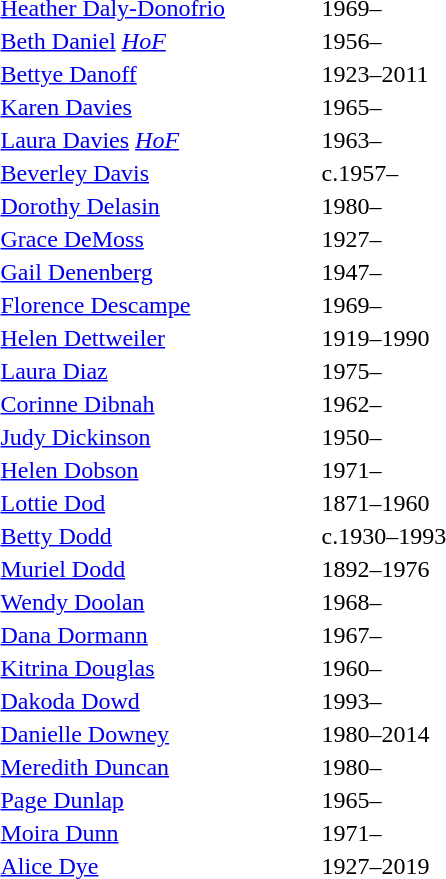<table>
<tr>
<td style="width:210px"> <a href='#'>Heather Daly-Donofrio</a></td>
<td>1969–</td>
</tr>
<tr>
<td> <a href='#'>Beth Daniel</a> <em><a href='#'><span>HoF</span></a></em></td>
<td>1956–</td>
</tr>
<tr>
<td> <a href='#'>Bettye Danoff</a></td>
<td>1923–2011</td>
</tr>
<tr>
<td> <a href='#'>Karen Davies</a></td>
<td>1965–</td>
</tr>
<tr>
<td> <a href='#'>Laura Davies</a> <em><a href='#'><span>HoF</span></a></em></td>
<td>1963–</td>
</tr>
<tr>
<td> <a href='#'>Beverley Davis</a></td>
<td>c.1957–</td>
</tr>
<tr>
<td>  <a href='#'>Dorothy Delasin</a></td>
<td>1980–</td>
</tr>
<tr>
<td> <a href='#'>Grace DeMoss</a></td>
<td>1927–</td>
</tr>
<tr>
<td> <a href='#'>Gail Denenberg</a></td>
<td>1947–</td>
</tr>
<tr>
<td> <a href='#'>Florence Descampe</a></td>
<td>1969–</td>
</tr>
<tr>
<td> <a href='#'>Helen Dettweiler</a></td>
<td>1919–1990</td>
</tr>
<tr>
<td> <a href='#'>Laura Diaz</a></td>
<td>1975–</td>
</tr>
<tr>
<td> <a href='#'>Corinne Dibnah</a></td>
<td>1962–</td>
</tr>
<tr>
<td> <a href='#'>Judy Dickinson</a></td>
<td>1950–</td>
</tr>
<tr>
<td> <a href='#'>Helen Dobson</a></td>
<td>1971–</td>
</tr>
<tr>
<td> <a href='#'>Lottie Dod</a></td>
<td>1871–1960</td>
</tr>
<tr>
<td> <a href='#'>Betty Dodd</a></td>
<td>c.1930–1993</td>
</tr>
<tr>
<td> <a href='#'>Muriel Dodd</a></td>
<td>1892–1976</td>
</tr>
<tr>
<td> <a href='#'>Wendy Doolan</a></td>
<td>1968–</td>
</tr>
<tr>
<td> <a href='#'>Dana Dormann</a></td>
<td>1967–</td>
</tr>
<tr>
<td> <a href='#'>Kitrina Douglas</a></td>
<td>1960–</td>
</tr>
<tr>
<td> <a href='#'>Dakoda Dowd</a></td>
<td>1993–</td>
</tr>
<tr>
<td> <a href='#'>Danielle Downey</a></td>
<td>1980–2014</td>
</tr>
<tr>
<td> <a href='#'>Meredith Duncan</a></td>
<td>1980–</td>
</tr>
<tr>
<td> <a href='#'>Page Dunlap</a></td>
<td>1965–</td>
</tr>
<tr>
<td> <a href='#'>Moira Dunn</a></td>
<td>1971–</td>
</tr>
<tr>
<td> <a href='#'>Alice Dye</a></td>
<td>1927–2019</td>
</tr>
</table>
